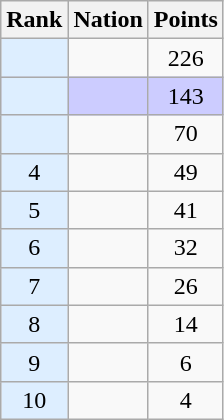<table class="wikitable sortable" style="text-align:center">
<tr>
<th>Rank</th>
<th>Nation</th>
<th>Points</th>
</tr>
<tr>
<td bgcolor = DDEEFF></td>
<td align=left></td>
<td>226</td>
</tr>
<tr style="background-color:#ccccff">
<td bgcolor = DDEEFF></td>
<td align=left></td>
<td>143</td>
</tr>
<tr>
<td bgcolor = DDEEFF></td>
<td align=left></td>
<td>70</td>
</tr>
<tr>
<td bgcolor = DDEEFF>4</td>
<td align=left></td>
<td>49</td>
</tr>
<tr>
<td bgcolor = DDEEFF>5</td>
<td align=left></td>
<td>41</td>
</tr>
<tr>
<td bgcolor = DDEEFF>6</td>
<td align=left></td>
<td>32</td>
</tr>
<tr>
<td bgcolor = DDEEFF>7</td>
<td align=left></td>
<td>26</td>
</tr>
<tr>
<td bgcolor = DDEEFF>8</td>
<td align=left></td>
<td>14</td>
</tr>
<tr>
<td bgcolor = DDEEFF>9</td>
<td align=left></td>
<td>6</td>
</tr>
<tr>
<td bgcolor = DDEEFF>10</td>
<td align=left></td>
<td>4</td>
</tr>
</table>
